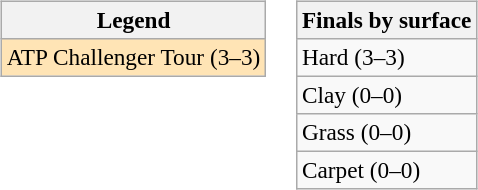<table>
<tr valign=top>
<td><br><table class=wikitable style=font-size:97%>
<tr>
<th>Legend</th>
</tr>
<tr style="background:moccasin;">
<td>ATP Challenger Tour (3–3)</td>
</tr>
</table>
</td>
<td><br><table class=wikitable style=font-size:97%>
<tr>
<th>Finals by surface</th>
</tr>
<tr>
<td>Hard (3–3)</td>
</tr>
<tr>
<td>Clay (0–0)</td>
</tr>
<tr>
<td>Grass (0–0)</td>
</tr>
<tr>
<td>Carpet (0–0)</td>
</tr>
</table>
</td>
</tr>
</table>
